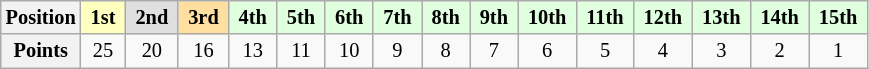<table class="wikitable" style="font-size:85%; text-align:center">
<tr>
<th>Position</th>
<td style="background:#ffffbf;"> <strong>1st</strong> </td>
<td style="background:#dfdfdf;"> <strong>2nd</strong> </td>
<td style="background:#ffdf9f;"> <strong>3rd</strong> </td>
<td style="background:#dfffdf;"> <strong>4th</strong> </td>
<td style="background:#dfffdf;"> <strong>5th</strong> </td>
<td style="background:#dfffdf;"> <strong>6th</strong> </td>
<td style="background:#dfffdf;"> <strong>7th</strong> </td>
<td style="background:#dfffdf;"> <strong>8th</strong> </td>
<td style="background:#dfffdf;"> <strong>9th</strong> </td>
<td style="background:#dfffdf;"> <strong>10th</strong> </td>
<td style="background:#dfffdf;"> <strong>11th</strong> </td>
<td style="background:#dfffdf;"> <strong>12th</strong> </td>
<td style="background:#dfffdf;"> <strong>13th</strong> </td>
<td style="background:#dfffdf;"> <strong>14th</strong> </td>
<td style="background:#dfffdf;"> <strong>15th</strong> </td>
</tr>
<tr>
<th>Points</th>
<td>25</td>
<td>20</td>
<td>16</td>
<td>13</td>
<td>11</td>
<td>10</td>
<td>9</td>
<td>8</td>
<td>7</td>
<td>6</td>
<td>5</td>
<td>4</td>
<td>3</td>
<td>2</td>
<td>1</td>
</tr>
</table>
